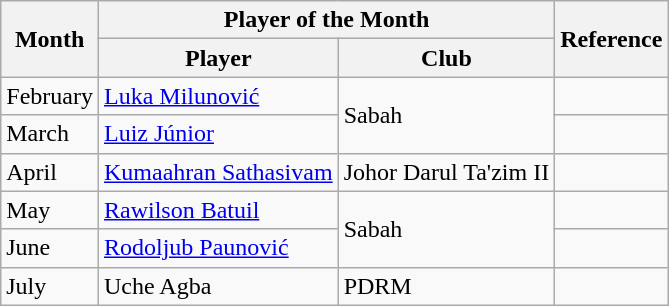<table class="wikitable">
<tr>
<th rowspan="2">Month</th>
<th colspan="2">Player of the Month</th>
<th rowspan="2">Reference</th>
</tr>
<tr>
<th>Player</th>
<th>Club</th>
</tr>
<tr>
<td>February</td>
<td> <a href='#'>Luka Milunović</a></td>
<td rowspan=2>Sabah</td>
<td align=center></td>
</tr>
<tr>
<td>March</td>
<td> <a href='#'>Luiz Júnior</a></td>
<td align=center></td>
</tr>
<tr>
<td>April</td>
<td> <a href='#'>Kumaahran Sathasivam</a></td>
<td>Johor Darul Ta'zim II</td>
<td align=center></td>
</tr>
<tr>
<td>May</td>
<td> <a href='#'>Rawilson Batuil</a></td>
<td rowspan=2>Sabah</td>
<td align=center></td>
</tr>
<tr>
<td>June</td>
<td> <a href='#'>Rodoljub Paunović</a></td>
<td align=center></td>
</tr>
<tr>
<td>July</td>
<td> Uche Agba</td>
<td>PDRM</td>
<td align=center></td>
</tr>
</table>
